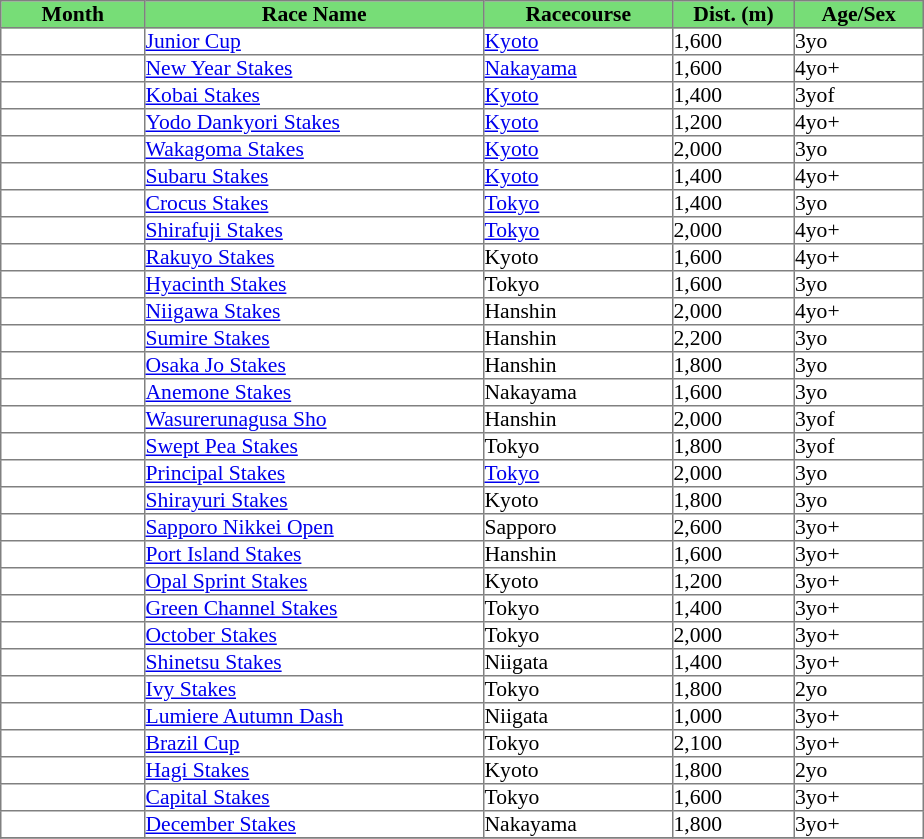<table class = "sortable" | border="1" cellpadding="0" style="border-collapse: collapse; font-size:90%">
<tr bgcolor="#77dd77" align="center">
<th>Month</th>
<th>Race Name</th>
<th>Racecourse</th>
<th>Dist. (m)</th>
<th>Age/Sex</th>
</tr>
<tr>
<td width=95px></td>
<td width=225px><a href='#'>Junior Cup</a></td>
<td width=125px><a href='#'>Kyoto</a></td>
<td width=80px>1,600</td>
<td width=85px>3yo</td>
</tr>
<tr>
<td width=95px></td>
<td width=225px><a href='#'>New Year Stakes</a></td>
<td width=125px><a href='#'>Nakayama</a></td>
<td width=80px>1,600</td>
<td width=85px>4yo+</td>
</tr>
<tr>
<td width=95px></td>
<td width=225px><a href='#'>Kobai Stakes</a></td>
<td width=125px><a href='#'>Kyoto</a></td>
<td width=80px>1,400</td>
<td width=85px>3yof</td>
</tr>
<tr>
<td width=95px></td>
<td width=225px><a href='#'>Yodo Dankyori Stakes</a></td>
<td width=125px><a href='#'>Kyoto</a></td>
<td width=80px>1,200</td>
<td width=85px>4yo+</td>
</tr>
<tr>
<td width=95px></td>
<td width=225px><a href='#'>Wakagoma Stakes</a></td>
<td width=125px><a href='#'>Kyoto</a></td>
<td width=80px>2,000</td>
<td width=85px>3yo</td>
</tr>
<tr>
<td width=95px></td>
<td width=225px><a href='#'>Subaru Stakes</a></td>
<td width=125px><a href='#'>Kyoto</a></td>
<td width=80px>1,400</td>
<td width=85px>4yo+</td>
</tr>
<tr>
<td width=95px></td>
<td width=225px><a href='#'>Crocus Stakes</a></td>
<td width=125px><a href='#'>Tokyo</a></td>
<td width=80px>1,400</td>
<td width=85px>3yo</td>
</tr>
<tr>
<td width=95px></td>
<td width=225px><a href='#'>Shirafuji Stakes</a></td>
<td width=125px><a href='#'>Tokyo</a></td>
<td width=80px>2,000</td>
<td width=85px>4yo+</td>
</tr>
<tr>
<td width=95px></td>
<td width=225px><a href='#'>Rakuyo Stakes</a></td>
<td width=125px>Kyoto</td>
<td width=80px>1,600</td>
<td width=85px>4yo+</td>
</tr>
<tr>
<td width=95px></td>
<td width=225px><a href='#'>Hyacinth Stakes</a></td>
<td width=125px>Tokyo</td>
<td width=80px>1,600</td>
<td width=85px>3yo</td>
</tr>
<tr>
<td width=95px></td>
<td width=225px><a href='#'>Niigawa Stakes</a></td>
<td width=125px>Hanshin</td>
<td width=80px>2,000</td>
<td width=85px>4yo+</td>
</tr>
<tr>
<td width=95px></td>
<td width=225px><a href='#'>Sumire Stakes</a></td>
<td width=125px>Hanshin</td>
<td width=80px>2,200</td>
<td width=85px>3yo</td>
</tr>
<tr>
<td width=95px></td>
<td width=225px><a href='#'>Osaka Jo Stakes</a></td>
<td width=125px>Hanshin</td>
<td width=80px>1,800</td>
<td width=85px>3yo</td>
</tr>
<tr>
<td width=95px></td>
<td width=225px><a href='#'>Anemone Stakes</a></td>
<td width=125px>Nakayama</td>
<td width=80px>1,600</td>
<td width=85px>3yo</td>
</tr>
<tr>
<td width=95px></td>
<td width=225px><a href='#'>Wasurerunagusa Sho</a></td>
<td width=125px>Hanshin</td>
<td width=80px>2,000</td>
<td width=85px>3yof</td>
</tr>
<tr>
<td width=95px></td>
<td width=225px><a href='#'>Swept Pea Stakes</a></td>
<td width=125px>Tokyo</td>
<td width=80px>1,800</td>
<td width=85px>3yof</td>
</tr>
<tr>
<td width=95px></td>
<td width=225px><a href='#'>Principal Stakes</a></td>
<td width=125px><a href='#'>Tokyo</a></td>
<td width=80px>2,000</td>
<td width=85px>3yo</td>
</tr>
<tr>
<td width=95px></td>
<td width=225px><a href='#'>Shirayuri Stakes</a></td>
<td width=125px>Kyoto</td>
<td width=80px>1,800</td>
<td width=85px>3yo</td>
</tr>
<tr>
<td width=95px></td>
<td width=225px><a href='#'>Sapporo Nikkei Open</a></td>
<td width=125px>Sapporo</td>
<td width=80px>2,600</td>
<td width=85px>3yo+</td>
</tr>
<tr>
<td width=95px></td>
<td width=225px><a href='#'>Port Island Stakes</a></td>
<td width=125px>Hanshin</td>
<td width=80px>1,600</td>
<td width=85px>3yo+</td>
</tr>
<tr>
<td width=95px></td>
<td width=225px><a href='#'>Opal Sprint Stakes</a></td>
<td width=125px>Kyoto</td>
<td width=80px>1,200</td>
<td width=85px>3yo+</td>
</tr>
<tr>
<td width=95px></td>
<td width=225px><a href='#'>Green Channel Stakes</a></td>
<td width=125px>Tokyo</td>
<td width=80px>1,400</td>
<td width=85px>3yo+</td>
</tr>
<tr>
<td width=95px></td>
<td width=225px><a href='#'>October Stakes</a></td>
<td width=125px>Tokyo</td>
<td width=80px>2,000</td>
<td width=85px>3yo+</td>
</tr>
<tr>
<td width=95px></td>
<td width=225px><a href='#'>Shinetsu Stakes</a></td>
<td width=125px>Niigata</td>
<td width=80px>1,400</td>
<td width=85px>3yo+</td>
</tr>
<tr>
<td width=95px></td>
<td width=225px><a href='#'>Ivy Stakes</a></td>
<td width=125px>Tokyo</td>
<td width=80px>1,800</td>
<td width=85px>2yo</td>
</tr>
<tr>
<td width=95px></td>
<td width=225px><a href='#'>Lumiere Autumn Dash</a></td>
<td width=125px>Niigata</td>
<td width=80px>1,000</td>
<td width=85px>3yo+</td>
</tr>
<tr>
<td width=95px></td>
<td width=225px><a href='#'>Brazil Cup</a></td>
<td width=125px>Tokyo</td>
<td width=80px>2,100</td>
<td width=85px>3yo+</td>
</tr>
<tr>
<td width=95px></td>
<td width=225px><a href='#'>Hagi Stakes</a></td>
<td width=125px>Kyoto</td>
<td width=80px>1,800</td>
<td width=85px>2yo</td>
</tr>
<tr>
<td width=95px></td>
<td width=225px><a href='#'>Capital Stakes</a></td>
<td width=125px>Tokyo</td>
<td width=80px>1,600</td>
<td width=85px>3yo+</td>
</tr>
<tr>
<td width=95px></td>
<td width=225px><a href='#'>December Stakes</a></td>
<td width=125px>Nakayama</td>
<td width=80px>1,800</td>
<td width=85px>3yo+</td>
</tr>
<tr>
</tr>
</table>
